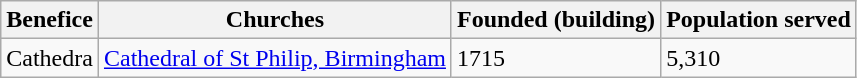<table class="wikitable">
<tr>
<th>Benefice</th>
<th>Churches</th>
<th>Founded (building)</th>
<th>Population served</th>
</tr>
<tr>
<td>Cathedra</td>
<td><a href='#'>Cathedral of St Philip, Birmingham</a></td>
<td>1715</td>
<td>5,310</td>
</tr>
</table>
